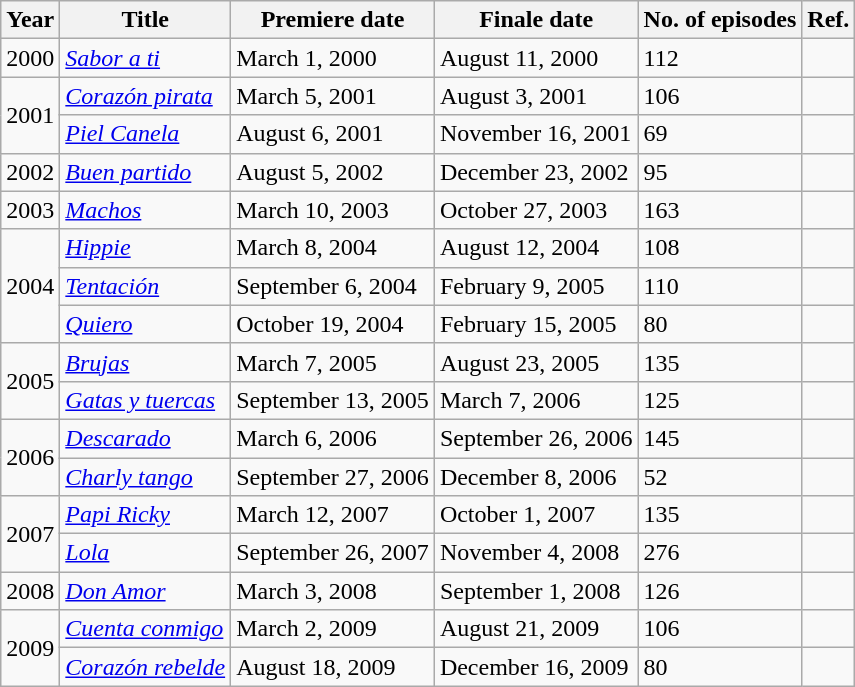<table class="wikitable sortable">
<tr>
<th>Year</th>
<th>Title</th>
<th>Premiere date</th>
<th>Finale date</th>
<th>No. of episodes</th>
<th>Ref.</th>
</tr>
<tr>
<td>2000</td>
<td><a href='#'><em>Sabor a ti</em></a></td>
<td>March 1, 2000</td>
<td>August 11, 2000</td>
<td>112</td>
<td></td>
</tr>
<tr>
<td rowspan="2">2001</td>
<td><em><a href='#'>Corazón pirata</a></em></td>
<td>March 5, 2001</td>
<td>August 3, 2001</td>
<td>106</td>
<td></td>
</tr>
<tr>
<td><em><a href='#'>Piel Canela</a></em></td>
<td>August 6, 2001</td>
<td>November 16, 2001</td>
<td>69</td>
<td></td>
</tr>
<tr>
<td>2002</td>
<td><em><a href='#'>Buen partido</a></em></td>
<td>August 5, 2002</td>
<td>December 23, 2002</td>
<td>95</td>
<td></td>
</tr>
<tr>
<td>2003</td>
<td><a href='#'><em>Machos</em></a></td>
<td>March 10, 2003</td>
<td>October 27, 2003</td>
<td>163</td>
<td></td>
</tr>
<tr>
<td rowspan="3">2004</td>
<td><a href='#'><em>Hippie</em></a></td>
<td>March 8, 2004</td>
<td>August 12, 2004</td>
<td>108</td>
<td></td>
</tr>
<tr>
<td><a href='#'><em>Tentación</em></a></td>
<td>September 6, 2004</td>
<td>February 9, 2005</td>
<td>110</td>
<td></td>
</tr>
<tr>
<td><a href='#'><em>Quiero</em></a></td>
<td>October 19, 2004</td>
<td>February 15, 2005</td>
<td>80</td>
<td></td>
</tr>
<tr>
<td rowspan="2">2005</td>
<td><a href='#'><em>Brujas</em></a></td>
<td>March 7, 2005</td>
<td>August 23, 2005</td>
<td>135</td>
<td></td>
</tr>
<tr>
<td><em><a href='#'>Gatas y tuercas</a></em></td>
<td>September 13, 2005</td>
<td>March 7, 2006</td>
<td>125</td>
<td></td>
</tr>
<tr>
<td rowspan="2">2006</td>
<td><em><a href='#'>Descarado</a></em></td>
<td>March 6, 2006</td>
<td>September 26, 2006</td>
<td>145</td>
<td></td>
</tr>
<tr>
<td><em><a href='#'>Charly tango</a></em></td>
<td>September 27, 2006</td>
<td>December 8, 2006</td>
<td>52</td>
<td></td>
</tr>
<tr>
<td rowspan="2">2007</td>
<td><em><a href='#'>Papi Ricky</a></em></td>
<td>March 12, 2007</td>
<td>October 1, 2007</td>
<td>135</td>
<td></td>
</tr>
<tr>
<td><a href='#'><em>Lola</em></a></td>
<td>September 26, 2007</td>
<td>November 4, 2008</td>
<td>276</td>
<td></td>
</tr>
<tr>
<td>2008</td>
<td><em><a href='#'>Don Amor</a></em></td>
<td>March 3, 2008</td>
<td>September 1, 2008</td>
<td>126</td>
<td></td>
</tr>
<tr>
<td rowspan="2">2009</td>
<td><a href='#'><em>Cuenta conmigo</em></a></td>
<td>March 2, 2009</td>
<td>August 21, 2009</td>
<td>106</td>
<td></td>
</tr>
<tr>
<td><em><a href='#'>Corazón rebelde</a></em></td>
<td>August 18, 2009</td>
<td>December 16, 2009</td>
<td>80</td>
<td></td>
</tr>
</table>
